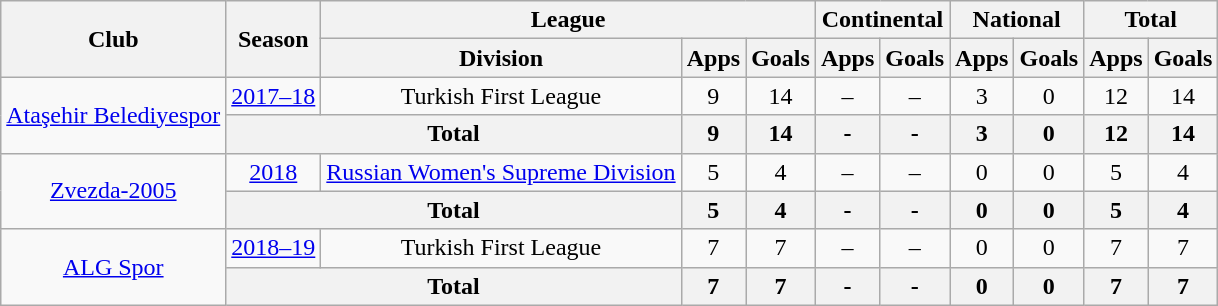<table class="wikitable" style="text-align: center;">
<tr>
<th rowspan=2>Club</th>
<th rowspan=2>Season</th>
<th colspan=3>League</th>
<th colspan=2>Continental</th>
<th colspan=2>National</th>
<th colspan=2>Total</th>
</tr>
<tr>
<th>Division</th>
<th>Apps</th>
<th>Goals</th>
<th>Apps</th>
<th>Goals</th>
<th>Apps</th>
<th>Goals</th>
<th>Apps</th>
<th>Goals</th>
</tr>
<tr>
<td rowspan=2><a href='#'>Ataşehir Belediyespor</a></td>
<td><a href='#'>2017–18</a></td>
<td>Turkish First League</td>
<td>9</td>
<td>14</td>
<td>–</td>
<td>–</td>
<td>3</td>
<td>0</td>
<td>12</td>
<td>14</td>
</tr>
<tr>
<th colspan=2>Total</th>
<th>9</th>
<th>14</th>
<th>-</th>
<th>-</th>
<th>3</th>
<th>0</th>
<th>12</th>
<th>14</th>
</tr>
<tr>
<td rowspan=2><a href='#'>Zvezda-2005</a></td>
<td><a href='#'>2018</a></td>
<td><a href='#'>Russian Women's Supreme Division</a></td>
<td>5</td>
<td>4</td>
<td>–</td>
<td>–</td>
<td>0</td>
<td>0</td>
<td>5</td>
<td>4</td>
</tr>
<tr>
<th colspan=2>Total</th>
<th>5</th>
<th>4</th>
<th>-</th>
<th>-</th>
<th>0</th>
<th>0</th>
<th>5</th>
<th>4</th>
</tr>
<tr>
<td rowspan=2><a href='#'>ALG Spor</a></td>
<td><a href='#'>2018–19</a></td>
<td>Turkish First League</td>
<td>7</td>
<td>7</td>
<td>–</td>
<td>–</td>
<td>0</td>
<td>0</td>
<td>7</td>
<td>7</td>
</tr>
<tr>
<th colspan=2>Total</th>
<th>7</th>
<th>7</th>
<th>-</th>
<th>-</th>
<th>0</th>
<th>0</th>
<th>7</th>
<th>7</th>
</tr>
</table>
